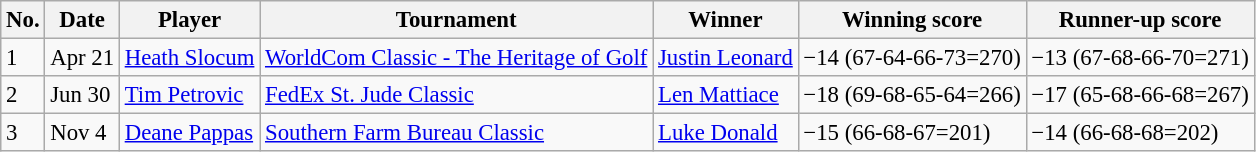<table class="wikitable" style="font-size:95%;">
<tr>
<th>No.</th>
<th>Date</th>
<th>Player</th>
<th>Tournament</th>
<th>Winner</th>
<th>Winning score</th>
<th>Runner-up score</th>
</tr>
<tr>
<td>1</td>
<td>Apr 21</td>
<td> <a href='#'>Heath Slocum</a></td>
<td><a href='#'>WorldCom Classic - The Heritage of Golf</a></td>
<td> <a href='#'>Justin Leonard</a></td>
<td>−14 (67-64-66-73=270)</td>
<td>−13 (67-68-66-70=271)</td>
</tr>
<tr>
<td>2</td>
<td>Jun 30</td>
<td> <a href='#'>Tim Petrovic</a></td>
<td><a href='#'>FedEx St. Jude Classic</a></td>
<td> <a href='#'>Len Mattiace</a></td>
<td>−18 (69-68-65-64=266)</td>
<td>−17 (65-68-66-68=267)</td>
</tr>
<tr>
<td>3</td>
<td>Nov 4</td>
<td> <a href='#'>Deane Pappas</a></td>
<td><a href='#'>Southern Farm Bureau Classic</a></td>
<td> <a href='#'>Luke Donald</a></td>
<td>−15 (66-68-67=201)</td>
<td>−14 (66-68-68=202)</td>
</tr>
</table>
